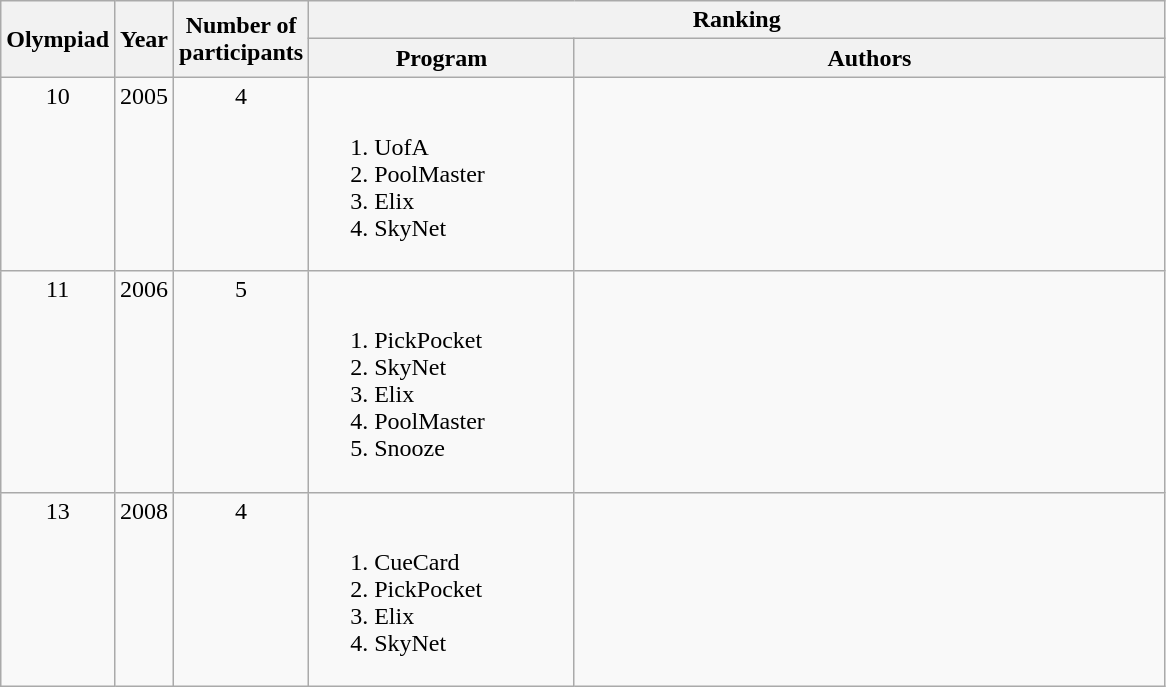<table class="wikitable" style="width: 777px;">
<tr align="center">
<th rowspan=2>Olympiad</th>
<th rowspan=2>Year</th>
<th rowspan=2>Number of<br>participants</th>
<th colspan=2>Ranking</th>
</tr>
<tr align="center">
<th>Program</th>
<th>Authors</th>
</tr>
<tr align="center" valign="top">
<td style="width: 60px;">10</td>
<td style="width: 30px;">2005</td>
<td style="width: 80px;">4</td>
<td style="width: 177px;" align="left"><br><ol><li>UofA</li><li>PoolMaster</li><li>Elix</li><li>SkyNet</li></ol></td>
<td style="width: 430px;" align=left></td>
</tr>
<tr align="center" valign="top">
<td>11</td>
<td>2006</td>
<td>5</td>
<td align="left"><br><ol><li>PickPocket</li><li>SkyNet</li><li>Elix</li><li>PoolMaster</li><li>Snooze</li></ol></td>
<td align=left></td>
</tr>
<tr align="center" valign="top">
<td>13</td>
<td>2008</td>
<td>4</td>
<td align="left"><br><ol><li>CueCard</li><li>PickPocket</li><li>Elix</li><li>SkyNet</li></ol></td>
<td align=left></td>
</tr>
</table>
